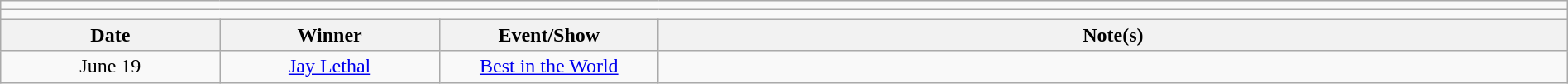<table class="wikitable" style="text-align:center; width:100%;">
<tr>
<td colspan="5"></td>
</tr>
<tr>
<td colspan="5"><strong></strong></td>
</tr>
<tr>
<th width=14%>Date</th>
<th width=14%>Winner</th>
<th width=14%>Event/Show</th>
<th width=58%>Note(s)</th>
</tr>
<tr>
<td>June 19</td>
<td><a href='#'>Jay Lethal</a></td>
<td><a href='#'>Best in the World</a></td>
<td align="left"></td>
</tr>
</table>
